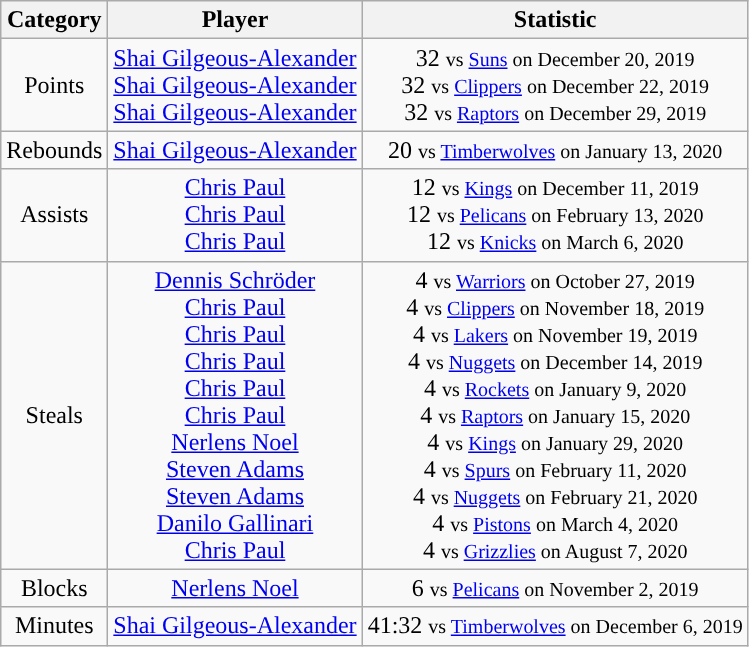<table class="wikitable sortable sortable" style="text-align: center">
<tr>
<th>Category</th>
<th>Player</th>
<th>Statistic</th>
</tr>
<tr style="text-align: center">
<td>Points</td>
<td><a href='#'>Shai Gilgeous-Alexander</a><br><a href='#'>Shai Gilgeous-Alexander</a><br><a href='#'>Shai Gilgeous-Alexander</a></td>
<td>32 <small>vs <a href='#'>Suns</a> on December 20, 2019</small><br>32 <small>vs <a href='#'>Clippers</a> on December 22, 2019</small><br>32 <small>vs <a href='#'>Raptors</a> on December 29, 2019</small></td>
</tr>
<tr style="text-align: center">
<td>Rebounds</td>
<td><a href='#'>Shai Gilgeous-Alexander</a></td>
<td>20 <small>vs <a href='#'>Timberwolves</a> on January 13, 2020</small></td>
</tr>
<tr style="text-align: center">
<td>Assists</td>
<td><a href='#'>Chris Paul</a><br><a href='#'>Chris Paul</a><br><a href='#'>Chris Paul</a></td>
<td>12 <small>vs <a href='#'>Kings</a> on December 11, 2019</small><br>12 <small>vs <a href='#'>Pelicans</a> on February 13, 2020</small><br>12 <small>vs <a href='#'>Knicks</a> on March 6, 2020</small></td>
</tr>
<tr style="text-align: center">
<td>Steals</td>
<td><a href='#'>Dennis Schröder</a><br><a href='#'>Chris Paul</a><br><a href='#'>Chris Paul</a><br><a href='#'>Chris Paul</a><br><a href='#'>Chris Paul</a><br><a href='#'>Chris Paul</a><br><a href='#'>Nerlens Noel</a><br><a href='#'>Steven Adams</a><br><a href='#'>Steven Adams</a><br><a href='#'>Danilo Gallinari</a><br><a href='#'>Chris Paul</a></td>
<td>4 <small>vs <a href='#'>Warriors</a> on October 27, 2019</small><br>4 <small>vs <a href='#'>Clippers</a> on November 18, 2019</small><br>4 <small>vs <a href='#'>Lakers</a> on November 19, 2019</small><br>4 <small>vs <a href='#'>Nuggets</a> on December 14, 2019</small><br>4 <small>vs <a href='#'>Rockets</a> on January 9, 2020</small><br>4 <small>vs <a href='#'>Raptors</a> on January 15, 2020</small><br>4 <small>vs <a href='#'>Kings</a> on January 29, 2020</small><br>4 <small>vs <a href='#'>Spurs</a> on February 11, 2020</small><br>4 <small>vs <a href='#'>Nuggets</a> on February 21, 2020</small><br>4 <small>vs <a href='#'>Pistons</a> on March 4, 2020</small><br>4 <small>vs <a href='#'>Grizzlies</a> on August 7, 2020</small></td>
</tr>
<tr style="text-align: center">
<td>Blocks</td>
<td><a href='#'>Nerlens Noel</a></td>
<td>6 <small>vs <a href='#'>Pelicans</a> on November 2, 2019</small></td>
</tr>
<tr style="text-align: center">
<td>Minutes</td>
<td><a href='#'>Shai Gilgeous-Alexander</a></td>
<td>41:32 <small>vs <a href='#'>Timberwolves</a> on December 6, 2019</small></td>
</tr>
</table>
